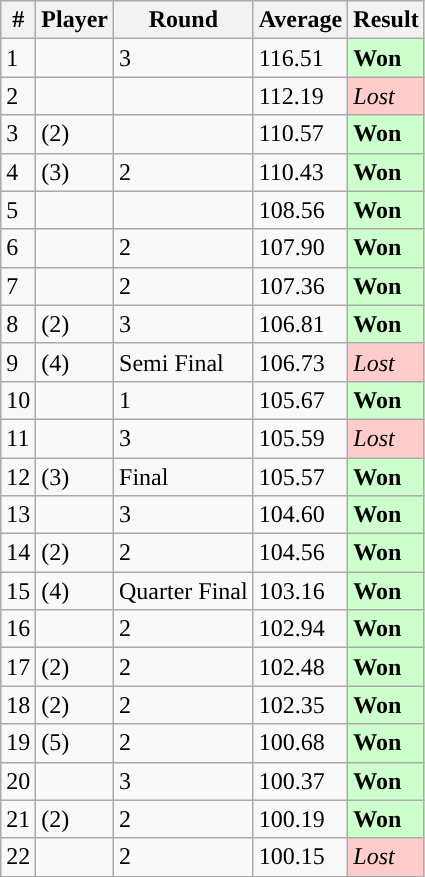<table class ="wikitable sortable">
<tr>
<th>#</th>
<th>Player</th>
<th>Round</th>
<th>Average</th>
<th>Result</th>
</tr>
<tr>
<td>1</td>
<td></td>
<td>3</td>
<td>116.51</td>
<td style="background:#CCFFCC;"><strong>Won</strong></td>
</tr>
<tr>
<td>2</td>
<td></td>
<td></td>
<td>112.19</td>
<td style="background:#FFccCC;"><em>Lost</em></td>
</tr>
<tr>
<td>3</td>
<td> (2)</td>
<td></td>
<td>110.57</td>
<td style="background:#CCFFCC;"><strong>Won</strong></td>
</tr>
<tr>
<td>4</td>
<td> (3)</td>
<td>2</td>
<td>110.43</td>
<td style="background:#CCFFCC;"><strong>Won</strong></td>
</tr>
<tr>
<td>5</td>
<td></td>
<td></td>
<td>108.56</td>
<td style="background:#CCFFCC;"><strong>Won</strong></td>
</tr>
<tr>
<td>6</td>
<td></td>
<td>2</td>
<td>107.90</td>
<td style="background:#CCFFCC;"><strong>Won</strong></td>
</tr>
<tr>
<td>7</td>
<td></td>
<td>2</td>
<td>107.36</td>
<td style="background:#CCFFCC;"><strong>Won</strong></td>
</tr>
<tr>
<td>8</td>
<td> (2)</td>
<td>3</td>
<td>106.81</td>
<td style="background:#CCFFCC;"><strong>Won</strong></td>
</tr>
<tr>
<td>9</td>
<td> (4)</td>
<td>Semi Final</td>
<td>106.73</td>
<td style="background:#FFccCC;"><em>Lost</em></td>
</tr>
<tr>
<td>10</td>
<td></td>
<td>1</td>
<td>105.67</td>
<td style="background:#CCFFCC;"><strong>Won</strong></td>
</tr>
<tr>
<td>11</td>
<td></td>
<td>3</td>
<td>105.59</td>
<td style="background:#FFccCC;"><em>Lost</em></td>
</tr>
<tr>
<td>12</td>
<td> (3)</td>
<td>Final</td>
<td>105.57</td>
<td style="background:#CCFFCC;"><strong>Won</strong></td>
</tr>
<tr>
<td>13</td>
<td></td>
<td>3</td>
<td>104.60</td>
<td style="background:#CCFFCC;"><strong>Won</strong></td>
</tr>
<tr>
<td>14</td>
<td> (2)</td>
<td>2</td>
<td>104.56</td>
<td style="background:#CCFFCC;"><strong>Won</strong></td>
</tr>
<tr>
<td>15</td>
<td> (4)</td>
<td>Quarter Final</td>
<td>103.16</td>
<td style="background:#CCFFCC;"><strong>Won</strong></td>
</tr>
<tr>
<td>16</td>
<td></td>
<td>2</td>
<td>102.94</td>
<td style="background:#CCFFCC;"><strong>Won</strong></td>
</tr>
<tr>
<td>17</td>
<td> (2)</td>
<td>2</td>
<td>102.48</td>
<td style="background:#CCFFCC;"><strong>Won</strong></td>
</tr>
<tr>
<td>18</td>
<td> (2)</td>
<td>2</td>
<td>102.35</td>
<td style="background:#CCFFCC;"><strong>Won</strong></td>
</tr>
<tr>
<td>19</td>
<td> (5)</td>
<td>2</td>
<td>100.68</td>
<td style="background:#CCFFCC;"><strong>Won</strong></td>
</tr>
<tr>
<td>20</td>
<td></td>
<td>3</td>
<td>100.37</td>
<td style="background:#CCFFCC;"><strong>Won</strong></td>
</tr>
<tr>
<td>21</td>
<td> (2)</td>
<td>2</td>
<td>100.19</td>
<td style="background:#CCFFCC;"><strong>Won</strong></td>
</tr>
<tr>
<td>22</td>
<td></td>
<td>2</td>
<td>100.15</td>
<td style="background:#FFccCC;"><em>Lost</em></td>
</tr>
</table>
